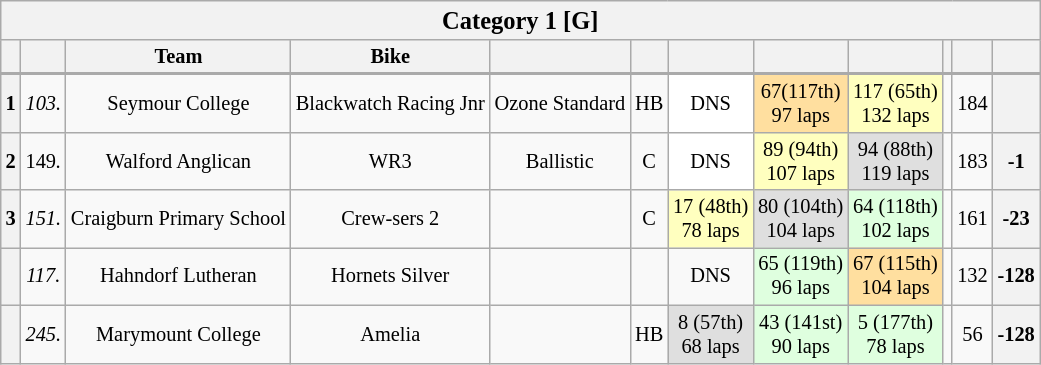<table class="wikitable collapsible collapsed" style="font-size: 85%; text-align:center">
<tr>
<th colspan="12" width="500"><big>Category 1 [G]</big></th>
</tr>
<tr>
<th valign="middle"></th>
<th valign="middle" "width="4"></th>
<th valign="middle">Team</th>
<th valign="middle">Bike</th>
<th valign="middle"></th>
<th valign="middle"></th>
<th><a href='#'></a><br></th>
<th><a href='#'></a><br></th>
<th><a href='#'></a><br></th>
<th><a href='#'></a><br></th>
<th valign="middle"></th>
<th valign="middle"></th>
</tr>
<tr>
</tr>
<tr style="border-top:2px solid #aaaaaa">
<th>1</th>
<td><em>103.</em></td>
<td>Seymour College</td>
<td>Blackwatch Racing Jnr</td>
<td>Ozone Standard</td>
<td>HB</td>
<td bgcolor="#ffffff">DNS</td>
<td bgcolor="#ffdf9f">67(117th)<br>97 laps</td>
<td bgcolor="#FFFFBF">117 (65th)<br>132 laps</td>
<td></td>
<td>184</td>
<th></th>
</tr>
<tr>
<th>2</th>
<td>149<em>.</em></td>
<td>Walford Anglican</td>
<td>WR3</td>
<td>Ballistic</td>
<td>C</td>
<td bgcolor="#ffffff">DNS</td>
<td bgcolor="#FFFFBF">89 (94th)<br>107 laps</td>
<td bgcolor="#dfdfdf">94 (88th)<br>119 laps</td>
<td></td>
<td>183</td>
<th>-1</th>
</tr>
<tr>
<th>3</th>
<td><em>151.</em></td>
<td>Craigburn Primary School</td>
<td>Crew-sers 2</td>
<td></td>
<td>C</td>
<td bgcolor="#FFFFBF">17 (48th)<br>78 laps</td>
<td bgcolor="#dfdfdf">80 (104th)<br>104 laps</td>
<td bgcolor="#dfffdf">64 (118th)<br>102 laps</td>
<td></td>
<td>161</td>
<th>-23</th>
</tr>
<tr>
<th></th>
<td><em>117.</em></td>
<td>Hahndorf Lutheran</td>
<td>Hornets Silver</td>
<td></td>
<td></td>
<td>DNS</td>
<td bgcolor="#dfffdf">65 (119th)<br>96 laps</td>
<td bgcolor="#ffdf9f">67 (115th)<br>104 laps</td>
<td></td>
<td>132</td>
<th>-128</th>
</tr>
<tr>
<th></th>
<td><em>245.</em></td>
<td>Marymount College</td>
<td>Amelia</td>
<td></td>
<td>HB</td>
<td bgcolor="#dfdfdf">8 (57th)<br>68 laps</td>
<td bgcolor="#dfffdf">43 (141st)<br>90 laps</td>
<td bgcolor="#dfffdf">5 (177th)<br>78 laps</td>
<td></td>
<td>56</td>
<th>-128</th>
</tr>
</table>
